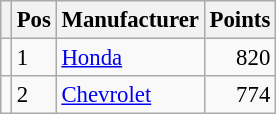<table class="wikitable" style="font-size: 95%;">
<tr>
<th></th>
<th>Pos</th>
<th>Manufacturer</th>
<th>Points</th>
</tr>
<tr>
<td align="left"></td>
<td>1</td>
<td> <a href='#'>Honda</a></td>
<td align="right">820</td>
</tr>
<tr>
<td align="left"></td>
<td>2</td>
<td> <a href='#'>Chevrolet</a></td>
<td align="right">774</td>
</tr>
</table>
